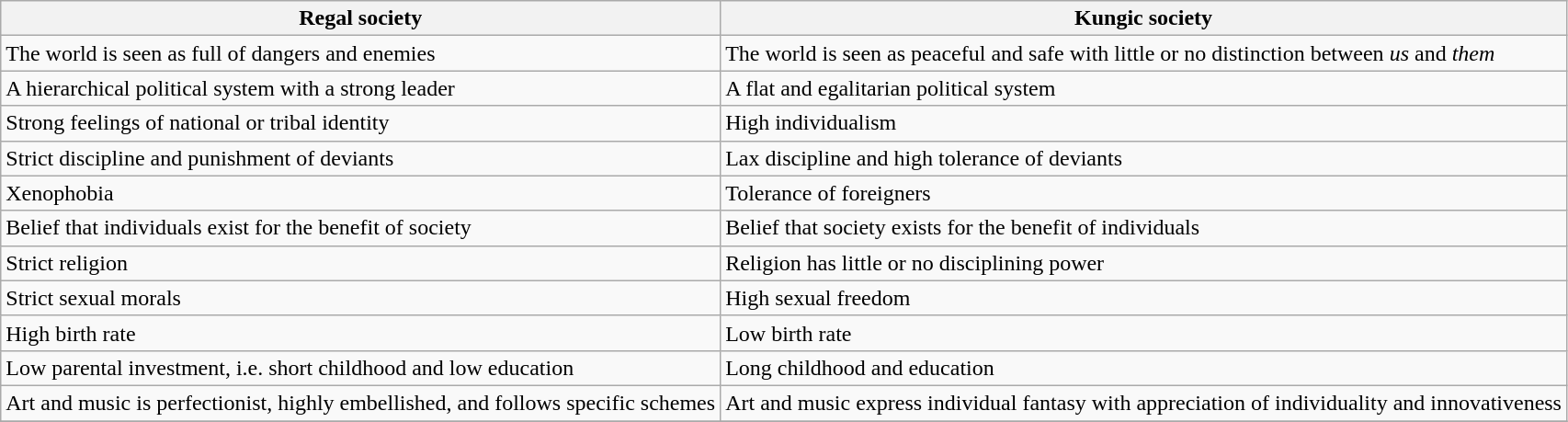<table class="wikitable">
<tr>
<th>Regal society</th>
<th>Kungic society</th>
</tr>
<tr>
<td>The world is seen as full of dangers and enemies</td>
<td>The world is seen as peaceful and safe with little or no distinction between <em>us</em> and <em>them</em></td>
</tr>
<tr>
<td>A hierarchical political system with a strong leader</td>
<td>A flat and egalitarian political system</td>
</tr>
<tr>
<td>Strong feelings of national or tribal identity</td>
<td>High individualism</td>
</tr>
<tr>
<td>Strict discipline and punishment of deviants</td>
<td>Lax discipline and high tolerance of deviants</td>
</tr>
<tr>
<td>Xenophobia</td>
<td>Tolerance of foreigners</td>
</tr>
<tr>
<td>Belief that individuals exist for the benefit of society</td>
<td>Belief that society exists for the benefit of individuals</td>
</tr>
<tr>
<td>Strict religion</td>
<td>Religion has little or no disciplining power</td>
</tr>
<tr>
<td>Strict sexual morals</td>
<td>High sexual freedom</td>
</tr>
<tr>
<td>High birth rate</td>
<td>Low birth rate</td>
</tr>
<tr>
<td>Low parental investment, i.e. short childhood and low education</td>
<td>Long childhood and education</td>
</tr>
<tr>
<td>Art and music is perfectionist, highly embellished, and follows specific schemes</td>
<td>Art and music express individual fantasy with appreciation of individuality and innovativeness</td>
</tr>
<tr>
</tr>
</table>
